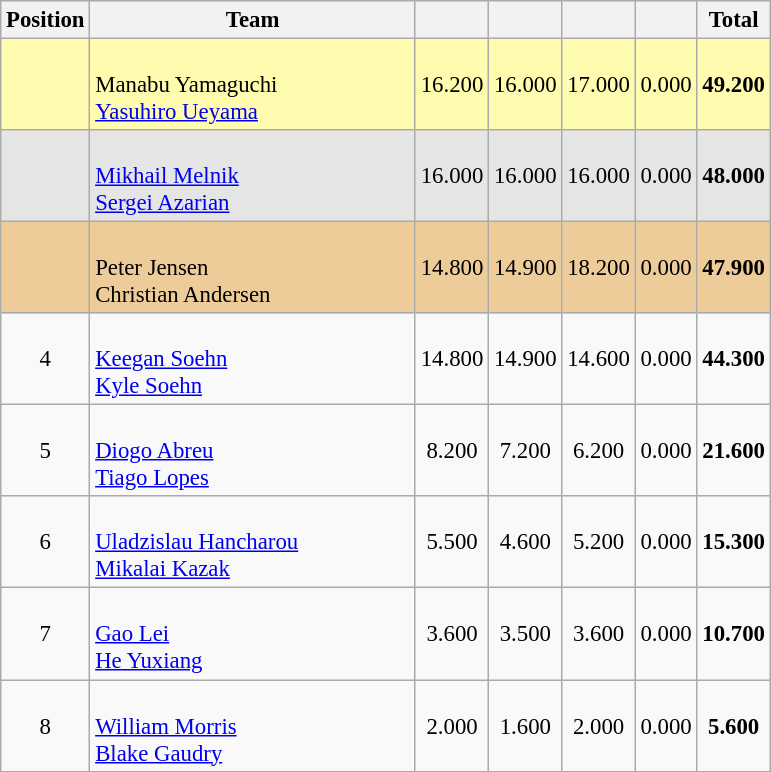<table class="wikitable sortable" style="text-align:center; font-size:95%">
<tr>
<th scope=col>Position</th>
<th scope="col" style="width:210px;">Team</th>
<th scope=col></th>
<th scope=col></th>
<th scope=col></th>
<th scope=col></th>
<th scope=col;>Total</th>
</tr>
<tr style="background:#fffcaf;">
<td rowspan=1></td>
<td style="text-align:left;"><br>Manabu Yamaguchi<br><a href='#'>Yasuhiro Ueyama</a></td>
<td>16.200</td>
<td>16.000</td>
<td>17.000</td>
<td>0.000</td>
<td><strong>49.200</strong></td>
</tr>
<tr style="background:#e5e5e5;">
<td rowspan=1></td>
<td style="text-align:left;"><br><a href='#'>Mikhail Melnik</a><br><a href='#'>Sergei Azarian</a></td>
<td>16.000</td>
<td>16.000</td>
<td>16.000</td>
<td>0.000</td>
<td><strong>48.000</strong></td>
</tr>
<tr style="background:#ec9;">
<td rowspan=1></td>
<td style="text-align:left;"><br>Peter Jensen<br>Christian Andersen</td>
<td>14.800</td>
<td>14.900</td>
<td>18.200</td>
<td>0.000</td>
<td><strong>47.900</strong></td>
</tr>
<tr>
<td scope=row style="text-align:center">4</td>
<td style="text-align:left;"><br><a href='#'>Keegan Soehn</a><br><a href='#'>Kyle Soehn</a></td>
<td>14.800</td>
<td>14.900</td>
<td>14.600</td>
<td>0.000</td>
<td><strong>44.300</strong></td>
</tr>
<tr>
<td scope=row style="text-align:center">5</td>
<td style="text-align:left;"><br><a href='#'>Diogo Abreu</a><br><a href='#'>Tiago Lopes</a></td>
<td>8.200</td>
<td>7.200</td>
<td>6.200</td>
<td>0.000</td>
<td><strong>21.600</strong></td>
</tr>
<tr>
<td scope=row style="text-align:center">6</td>
<td style="text-align:left;"><br><a href='#'>Uladzislau Hancharou</a><br><a href='#'>Mikalai Kazak</a></td>
<td>5.500</td>
<td>4.600</td>
<td>5.200</td>
<td>0.000</td>
<td><strong>15.300</strong></td>
</tr>
<tr>
<td scope=row style="text-align:center">7</td>
<td style="text-align:left;"><br><a href='#'>Gao Lei</a><br><a href='#'>He Yuxiang</a></td>
<td>3.600</td>
<td>3.500</td>
<td>3.600</td>
<td>0.000</td>
<td><strong>10.700</strong></td>
</tr>
<tr>
<td scope=row style="text-align:center">8</td>
<td style="text-align:left;"><br><a href='#'>William Morris</a><br><a href='#'>Blake Gaudry</a></td>
<td>2.000</td>
<td>1.600</td>
<td>2.000</td>
<td>0.000</td>
<td><strong>5.600</strong></td>
</tr>
</table>
